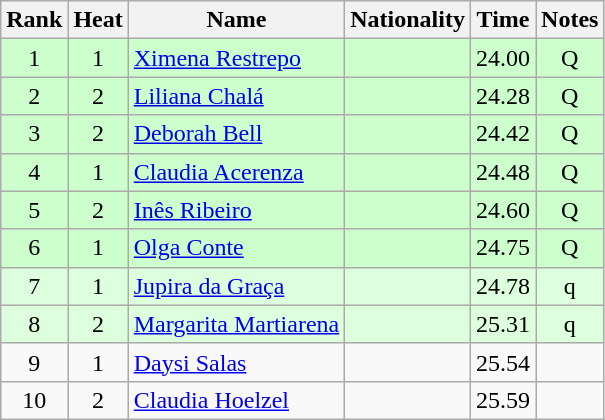<table class="wikitable sortable" style="text-align:center">
<tr>
<th>Rank</th>
<th>Heat</th>
<th>Name</th>
<th>Nationality</th>
<th>Time</th>
<th>Notes</th>
</tr>
<tr bgcolor=ccffcc>
<td>1</td>
<td>1</td>
<td align=left><a href='#'>Ximena Restrepo</a></td>
<td align=left></td>
<td>24.00</td>
<td>Q</td>
</tr>
<tr bgcolor=ccffcc>
<td>2</td>
<td>2</td>
<td align=left><a href='#'>Liliana Chalá</a></td>
<td align=left></td>
<td>24.28</td>
<td>Q</td>
</tr>
<tr bgcolor=ccffcc>
<td>3</td>
<td>2</td>
<td align=left><a href='#'>Deborah Bell</a></td>
<td align=left></td>
<td>24.42</td>
<td>Q</td>
</tr>
<tr bgcolor=ccffcc>
<td>4</td>
<td>1</td>
<td align=left><a href='#'>Claudia Acerenza</a></td>
<td align=left></td>
<td>24.48</td>
<td>Q</td>
</tr>
<tr bgcolor=ccffcc>
<td>5</td>
<td>2</td>
<td align=left><a href='#'>Inês Ribeiro</a></td>
<td align=left></td>
<td>24.60</td>
<td>Q</td>
</tr>
<tr bgcolor=ccffcc>
<td>6</td>
<td>1</td>
<td align=left><a href='#'>Olga Conte</a></td>
<td align=left></td>
<td>24.75</td>
<td>Q</td>
</tr>
<tr bgcolor=ddffdd>
<td>7</td>
<td>1</td>
<td align=left><a href='#'>Jupira da Graça</a></td>
<td align=left></td>
<td>24.78</td>
<td>q</td>
</tr>
<tr bgcolor=ddffdd>
<td>8</td>
<td>2</td>
<td align=left><a href='#'>Margarita Martiarena</a></td>
<td align=left></td>
<td>25.31</td>
<td>q</td>
</tr>
<tr>
<td>9</td>
<td>1</td>
<td align=left><a href='#'>Daysi Salas</a></td>
<td align=left></td>
<td>25.54</td>
<td></td>
</tr>
<tr>
<td>10</td>
<td>2</td>
<td align=left><a href='#'>Claudia Hoelzel</a></td>
<td align=left></td>
<td>25.59</td>
<td></td>
</tr>
</table>
